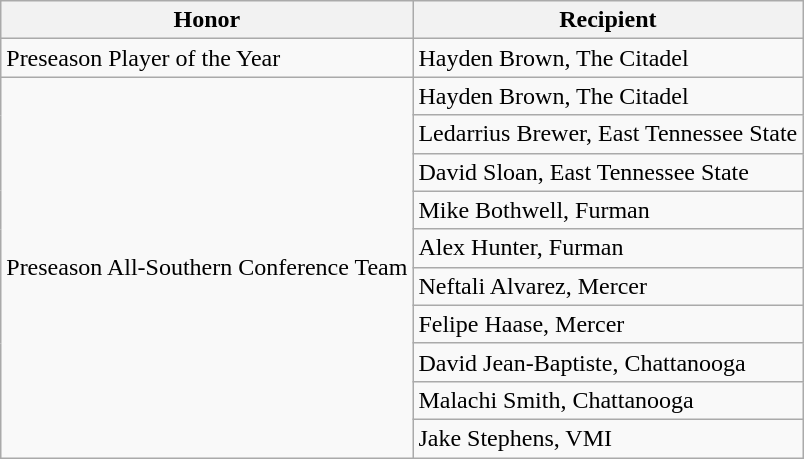<table class="wikitable" border="1">
<tr>
<th>Honor</th>
<th>Recipient</th>
</tr>
<tr>
<td>Preseason Player of the Year</td>
<td>Hayden Brown, The Citadel</td>
</tr>
<tr>
<td rowspan="10" valign="middle">Preseason All-Southern Conference Team</td>
<td>Hayden Brown, The Citadel</td>
</tr>
<tr>
<td>Ledarrius Brewer, East Tennessee State</td>
</tr>
<tr>
<td>David Sloan, East Tennessee State</td>
</tr>
<tr>
<td>Mike Bothwell, Furman</td>
</tr>
<tr>
<td>Alex Hunter, Furman</td>
</tr>
<tr>
<td>Neftali Alvarez, Mercer</td>
</tr>
<tr>
<td>Felipe Haase, Mercer</td>
</tr>
<tr>
<td>David Jean-Baptiste, Chattanooga</td>
</tr>
<tr>
<td>Malachi Smith, Chattanooga</td>
</tr>
<tr>
<td>Jake Stephens, VMI</td>
</tr>
</table>
